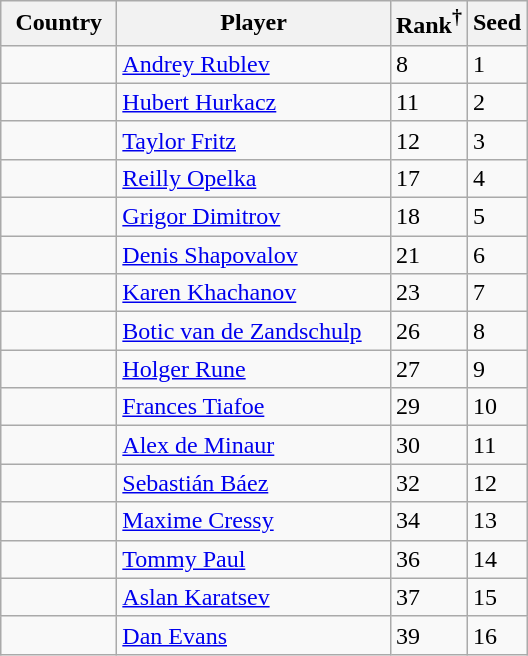<table class="wikitable nowrap">
<tr>
<th width="70">Country</th>
<th width="175">Player</th>
<th>Rank<sup>†</sup></th>
<th>Seed</th>
</tr>
<tr>
<td></td>
<td><a href='#'>Andrey Rublev</a></td>
<td>8</td>
<td>1</td>
</tr>
<tr>
<td></td>
<td><a href='#'>Hubert Hurkacz</a></td>
<td>11</td>
<td>2</td>
</tr>
<tr>
<td></td>
<td><a href='#'>Taylor Fritz</a></td>
<td>12</td>
<td>3</td>
</tr>
<tr>
<td></td>
<td><a href='#'>Reilly Opelka</a></td>
<td>17</td>
<td>4</td>
</tr>
<tr>
<td></td>
<td><a href='#'>Grigor Dimitrov</a></td>
<td>18</td>
<td>5</td>
</tr>
<tr>
<td></td>
<td><a href='#'>Denis Shapovalov</a></td>
<td>21</td>
<td>6</td>
</tr>
<tr>
<td></td>
<td><a href='#'>Karen Khachanov</a></td>
<td>23</td>
<td>7</td>
</tr>
<tr>
<td></td>
<td><a href='#'>Botic van de Zandschulp</a></td>
<td>26</td>
<td>8</td>
</tr>
<tr>
<td></td>
<td><a href='#'>Holger Rune</a></td>
<td>27</td>
<td>9</td>
</tr>
<tr>
<td></td>
<td><a href='#'>Frances Tiafoe</a></td>
<td>29</td>
<td>10</td>
</tr>
<tr>
<td></td>
<td><a href='#'>Alex de Minaur</a></td>
<td>30</td>
<td>11</td>
</tr>
<tr>
<td></td>
<td><a href='#'>Sebastián Báez</a></td>
<td>32</td>
<td>12</td>
</tr>
<tr>
<td></td>
<td><a href='#'>Maxime Cressy</a></td>
<td>34</td>
<td>13</td>
</tr>
<tr>
<td></td>
<td><a href='#'>Tommy Paul</a></td>
<td>36</td>
<td>14</td>
</tr>
<tr>
<td></td>
<td><a href='#'>Aslan Karatsev</a></td>
<td>37</td>
<td>15</td>
</tr>
<tr>
<td></td>
<td><a href='#'>Dan Evans</a></td>
<td>39</td>
<td>16</td>
</tr>
</table>
